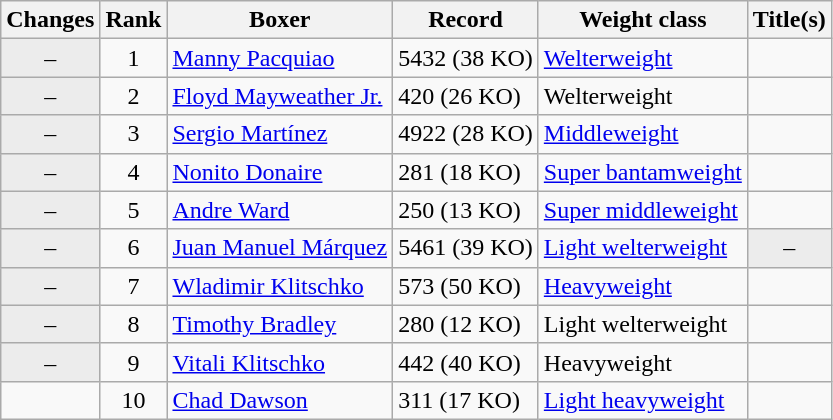<table class="wikitable ">
<tr>
<th>Changes</th>
<th>Rank</th>
<th>Boxer</th>
<th>Record</th>
<th>Weight class</th>
<th>Title(s)</th>
</tr>
<tr>
<td align=center bgcolor=#ECECEC>–</td>
<td align=center>1</td>
<td><a href='#'>Manny Pacquiao</a></td>
<td>5432 (38 KO)</td>
<td><a href='#'>Welterweight</a></td>
<td></td>
</tr>
<tr>
<td align=center bgcolor=#ECECEC>–</td>
<td align=center>2</td>
<td><a href='#'>Floyd Mayweather Jr.</a></td>
<td>420 (26 KO)</td>
<td>Welterweight</td>
<td></td>
</tr>
<tr>
<td align=center bgcolor=#ECECEC>–</td>
<td align=center>3</td>
<td><a href='#'>Sergio Martínez</a></td>
<td>4922 (28 KO)</td>
<td><a href='#'>Middleweight</a></td>
<td></td>
</tr>
<tr>
<td align=center bgcolor=#ECECEC>–</td>
<td align=center>4</td>
<td><a href='#'>Nonito Donaire</a></td>
<td>281 (18 KO)</td>
<td><a href='#'>Super bantamweight</a></td>
<td></td>
</tr>
<tr>
<td align=center bgcolor=#ECECEC>–</td>
<td align=center>5</td>
<td><a href='#'>Andre Ward</a></td>
<td>250 (13 KO)</td>
<td><a href='#'>Super middleweight</a></td>
<td></td>
</tr>
<tr>
<td align=center bgcolor=#ECECEC>–</td>
<td align=center>6</td>
<td><a href='#'>Juan Manuel Márquez</a></td>
<td>5461 (39 KO)</td>
<td><a href='#'>Light welterweight</a></td>
<td align=center bgcolor=#ECECEC data-sort-value="Z">–</td>
</tr>
<tr>
<td align=center bgcolor=#ECECEC>–</td>
<td align=center>7</td>
<td><a href='#'>Wladimir Klitschko</a></td>
<td>573 (50 KO)</td>
<td><a href='#'>Heavyweight</a></td>
<td></td>
</tr>
<tr>
<td align=center bgcolor=#ECECEC>–</td>
<td align=center>8</td>
<td><a href='#'>Timothy Bradley</a></td>
<td>280 (12 KO)</td>
<td>Light welterweight</td>
<td></td>
</tr>
<tr>
<td align=center bgcolor=#ECECEC>–</td>
<td align=center>9</td>
<td><a href='#'>Vitali Klitschko</a></td>
<td>442 (40 KO)</td>
<td>Heavyweight</td>
<td></td>
</tr>
<tr>
<td align=center></td>
<td align=center>10</td>
<td><a href='#'>Chad Dawson</a></td>
<td>311 (17 KO)</td>
<td><a href='#'>Light heavyweight</a></td>
<td></td>
</tr>
</table>
